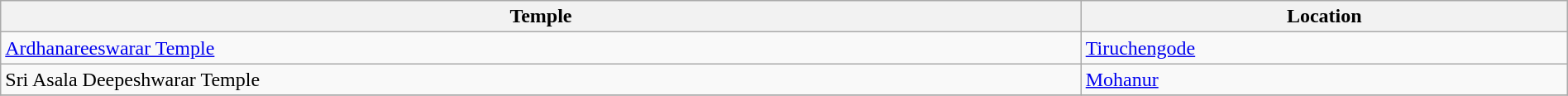<table class="wikitable" border="1" width="100%">
<tr>
<th>Temple</th>
<th>Location</th>
</tr>
<tr>
<td><a href='#'>Ardhanareeswarar Temple</a></td>
<td><a href='#'>Tiruchengode</a></td>
</tr>
<tr>
<td>Sri Asala Deepeshwarar Temple</td>
<td><a href='#'>Mohanur</a></td>
</tr>
<tr>
</tr>
</table>
